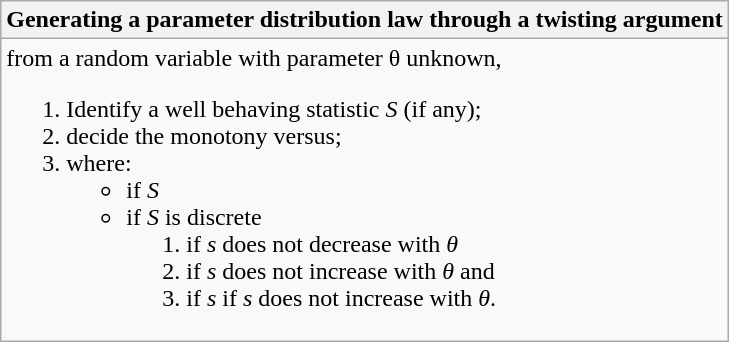<table class="wikitable">
<tr>
<th>Generating a parameter distribution law through a twisting argument</th>
</tr>
<tr>
<td> from a random variable with parameter θ unknown,<br><ol><li>Identify a well behaving statistic <em>S</em> (if any);</li><li>decide the monotony versus;</li><li> where:<ul><li>if <em>S</em></li><li>if <em>S</em> is discrete<ol><li> if <em>s</em> does not decrease with <em>θ</em></li><li> if <em>s</em> does not increase with <em>θ</em> and</li><li> if <em>s</em> if <em>s</em> does not increase with <em>θ</em>.</li></ol></li></ul></li></ol></td>
</tr>
</table>
